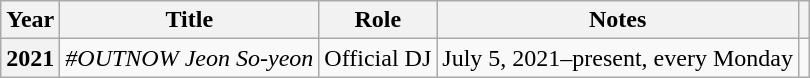<table class="wikitable plainrowheaders sortable">
<tr>
<th scope="col">Year</th>
<th scope="col">Title</th>
<th scope="col">Role</th>
<th scope="col">Notes</th>
<th scope="col" class="unsortable"></th>
</tr>
<tr>
<th scope="row">2021</th>
<td><em>#OUTNOW Jeon So-yeon</em></td>
<td>Official DJ</td>
<td>July 5, 2021–present, every Monday</td>
<td style="text-align:center"></td>
</tr>
</table>
